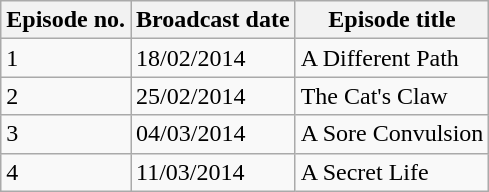<table class="wikitable">
<tr>
<th>Episode no.</th>
<th>Broadcast date</th>
<th>Episode title</th>
</tr>
<tr>
<td>1</td>
<td>18/02/2014</td>
<td>A Different Path</td>
</tr>
<tr>
<td>2</td>
<td>25/02/2014</td>
<td>The Cat's Claw</td>
</tr>
<tr>
<td>3</td>
<td>04/03/2014</td>
<td>A Sore Convulsion</td>
</tr>
<tr>
<td>4</td>
<td>11/03/2014</td>
<td>A Secret Life</td>
</tr>
</table>
